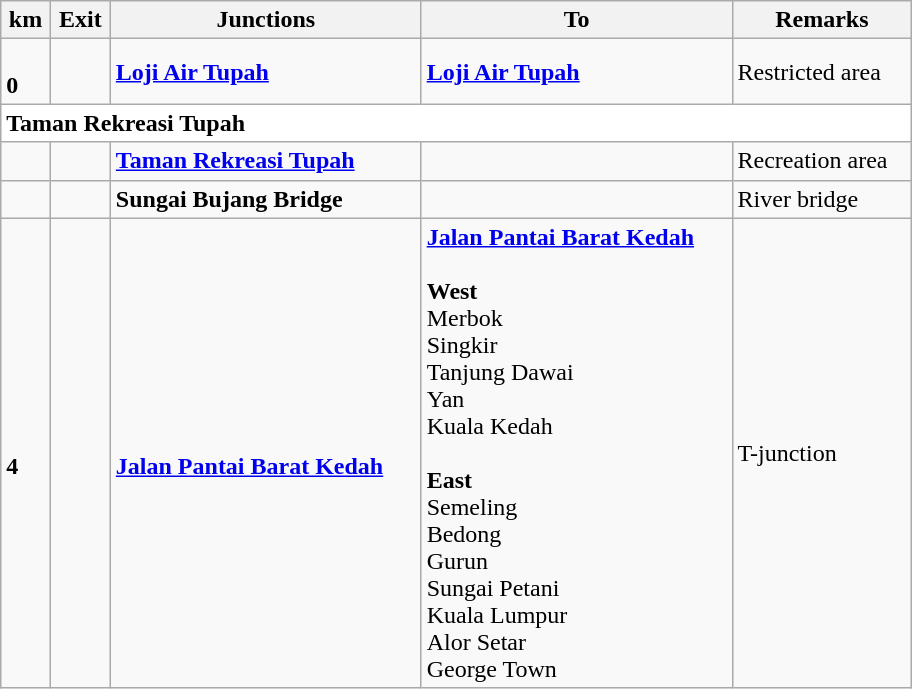<table class="wikitable">
<tr>
<th>km</th>
<th>Exit</th>
<th>Junctions</th>
<th>To</th>
<th>Remarks</th>
</tr>
<tr>
<td><br><strong>0</strong></td>
<td></td>
<td><strong><a href='#'>Loji Air Tupah</a></strong></td>
<td><strong><a href='#'>Loji Air Tupah</a></strong></td>
<td>Restricted area</td>
</tr>
<tr>
<td style="width:600px" colspan="6" style="text-align:center" bgcolor="white"><strong>Taman Rekreasi Tupah</strong></td>
</tr>
<tr>
<td></td>
<td></td>
<td><strong><a href='#'>Taman Rekreasi Tupah</a></strong></td>
<td>   </td>
<td>Recreation area</td>
</tr>
<tr>
<td></td>
<td></td>
<td><strong>Sungai Bujang Bridge</strong></td>
<td></td>
<td>River bridge</td>
</tr>
<tr>
<td><br><strong>4</strong></td>
<td></td>
<td><br><strong><a href='#'>Jalan Pantai Barat Kedah</a></strong></td>
<td> <strong><a href='#'>Jalan Pantai Barat Kedah</a></strong><br><br><strong>West</strong><br>Merbok<br>Singkir<br>Tanjung Dawai<br>Yan<br>Kuala Kedah<br><br><strong>East</strong><br>Semeling<br>Bedong<br> Gurun<br>Sungai Petani<br>  Kuala Lumpur<br>  Alor Setar<br> George Town</td>
<td>T-junction</td>
</tr>
</table>
